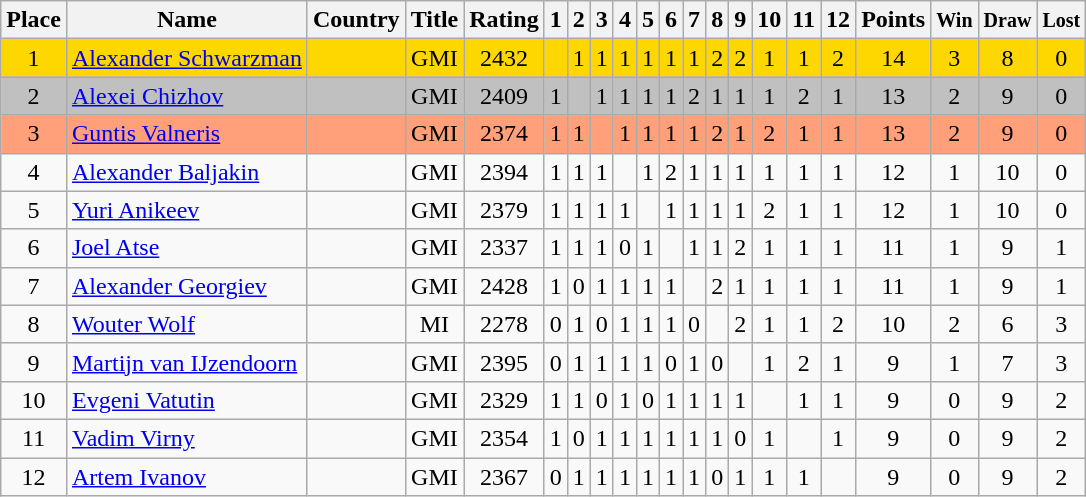<table class=wikitable style="text-align: center;">
<tr>
<th>Place</th>
<th>Name</th>
<th>Country</th>
<th>Title</th>
<th>Rating</th>
<th>1</th>
<th>2</th>
<th>3</th>
<th>4</th>
<th>5</th>
<th>6</th>
<th>7</th>
<th>8</th>
<th>9</th>
<th>10</th>
<th>11</th>
<th>12</th>
<th>Points</th>
<th><small>Win</small></th>
<th><small>Draw</small></th>
<th><small>Lost</small></th>
</tr>
<tr bgcolor="gold">
<td>1</td>
<td align="left"><a href='#'>Alexander Schwarzman</a></td>
<td align="left"></td>
<td>GMI</td>
<td>2432</td>
<td></td>
<td>1</td>
<td>1</td>
<td>1</td>
<td>1</td>
<td>1</td>
<td>1</td>
<td>2</td>
<td>2</td>
<td>1</td>
<td>1</td>
<td>2</td>
<td>14</td>
<td>3</td>
<td>8</td>
<td>0</td>
</tr>
<tr bgcolor="silver">
<td>2</td>
<td align="left"><a href='#'>Alexei Chizhov</a></td>
<td align="left"></td>
<td>GMI</td>
<td>2409</td>
<td>1</td>
<td></td>
<td>1</td>
<td>1</td>
<td>1</td>
<td>1</td>
<td>2</td>
<td>1</td>
<td>1</td>
<td>1</td>
<td>2</td>
<td>1</td>
<td>13</td>
<td>2</td>
<td>9</td>
<td>0</td>
</tr>
<tr bgcolor="lightsalmon">
<td>3</td>
<td align="left"><a href='#'>Guntis Valneris</a></td>
<td align="left"></td>
<td>GMI</td>
<td>2374</td>
<td>1</td>
<td>1</td>
<td></td>
<td>1</td>
<td>1</td>
<td>1</td>
<td>1</td>
<td>2</td>
<td>1</td>
<td>2</td>
<td>1</td>
<td>1</td>
<td>13</td>
<td>2</td>
<td>9</td>
<td>0</td>
</tr>
<tr>
<td>4</td>
<td align="left"><a href='#'>Alexander Baljakin</a></td>
<td align="left"></td>
<td>GMI</td>
<td>2394</td>
<td>1</td>
<td>1</td>
<td>1</td>
<td></td>
<td>1</td>
<td>2</td>
<td>1</td>
<td>1</td>
<td>1</td>
<td>1</td>
<td>1</td>
<td>1</td>
<td>12</td>
<td>1</td>
<td>10</td>
<td>0</td>
</tr>
<tr>
<td>5</td>
<td align="left"><a href='#'>Yuri Anikeev</a></td>
<td align="left"></td>
<td>GMI</td>
<td>2379</td>
<td>1</td>
<td>1</td>
<td>1</td>
<td>1</td>
<td></td>
<td>1</td>
<td>1</td>
<td>1</td>
<td>1</td>
<td>2</td>
<td>1</td>
<td>1</td>
<td>12</td>
<td>1</td>
<td>10</td>
<td>0</td>
</tr>
<tr>
<td>6</td>
<td align="left"><a href='#'>Joel Atse</a></td>
<td align="left"></td>
<td>GMI</td>
<td>2337</td>
<td>1</td>
<td>1</td>
<td>1</td>
<td>0</td>
<td>1</td>
<td></td>
<td>1</td>
<td>1</td>
<td>2</td>
<td>1</td>
<td>1</td>
<td>1</td>
<td>11</td>
<td>1</td>
<td>9</td>
<td>1</td>
</tr>
<tr>
<td>7</td>
<td align="left"><a href='#'>Alexander Georgiev</a></td>
<td align="left"></td>
<td>GMI</td>
<td>2428</td>
<td>1</td>
<td>0</td>
<td>1</td>
<td>1</td>
<td>1</td>
<td>1</td>
<td></td>
<td>2</td>
<td>1</td>
<td>1</td>
<td>1</td>
<td>1</td>
<td>11</td>
<td>1</td>
<td>9</td>
<td>1</td>
</tr>
<tr>
<td>8</td>
<td align="left"><a href='#'>Wouter Wolf</a></td>
<td align="left"></td>
<td>MI</td>
<td>2278</td>
<td>0</td>
<td>1</td>
<td>0</td>
<td>1</td>
<td>1</td>
<td>1</td>
<td>0</td>
<td></td>
<td>2</td>
<td>1</td>
<td>1</td>
<td>2</td>
<td>10</td>
<td>2</td>
<td>6</td>
<td>3</td>
</tr>
<tr>
<td>9</td>
<td align="left"><a href='#'>Martijn van IJzendoorn</a></td>
<td align="left"></td>
<td>GMI</td>
<td>2395</td>
<td>0</td>
<td>1</td>
<td>1</td>
<td>1</td>
<td>1</td>
<td>0</td>
<td>1</td>
<td>0</td>
<td></td>
<td>1</td>
<td>2</td>
<td>1</td>
<td>9</td>
<td>1</td>
<td>7</td>
<td>3</td>
</tr>
<tr>
<td>10</td>
<td align="left"><a href='#'>Evgeni Vatutin</a></td>
<td align="left"></td>
<td>GMI</td>
<td>2329</td>
<td>1</td>
<td>1</td>
<td>0</td>
<td>1</td>
<td>0</td>
<td>1</td>
<td>1</td>
<td>1</td>
<td>1</td>
<td></td>
<td>1</td>
<td>1</td>
<td>9</td>
<td>0</td>
<td>9</td>
<td>2</td>
</tr>
<tr>
<td>11</td>
<td align="left"><a href='#'>Vadim Virny</a></td>
<td align="left"></td>
<td>GMI</td>
<td>2354</td>
<td>1</td>
<td>0</td>
<td>1</td>
<td>1</td>
<td>1</td>
<td>1</td>
<td>1</td>
<td>1</td>
<td>0</td>
<td>1</td>
<td></td>
<td>1</td>
<td>9</td>
<td>0</td>
<td>9</td>
<td>2</td>
</tr>
<tr>
<td>12</td>
<td align="left"><a href='#'>Artem Ivanov</a></td>
<td align="left"></td>
<td>GMI</td>
<td>2367</td>
<td>0</td>
<td>1</td>
<td>1</td>
<td>1</td>
<td>1</td>
<td>1</td>
<td>1</td>
<td>0</td>
<td>1</td>
<td>1</td>
<td>1</td>
<td></td>
<td>9</td>
<td>0</td>
<td>9</td>
<td>2</td>
</tr>
</table>
